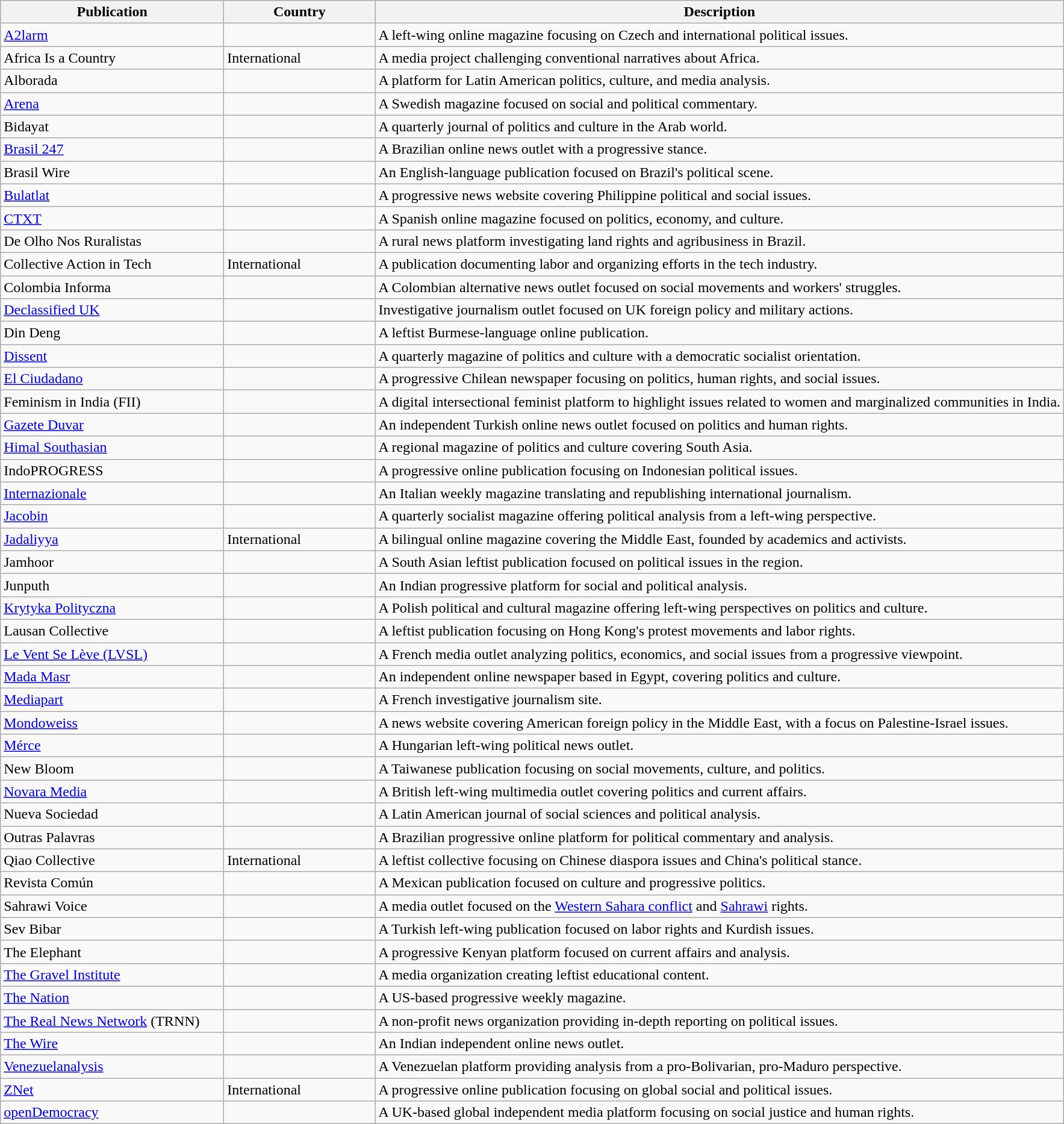<table class="wikitable sortable">
<tr>
<th style="width:15em;">Publication</th>
<th style="width:10em;">Country</th>
<th>Description</th>
</tr>
<tr>
<td><a href='#'>A2larm</a></td>
<td></td>
<td>A left-wing online magazine focusing on Czech and international political issues.</td>
</tr>
<tr>
<td>Africa Is a Country</td>
<td>International</td>
<td>A media project challenging conventional narratives about Africa.</td>
</tr>
<tr>
<td>Alborada</td>
<td></td>
<td>A platform for Latin American politics, culture, and media analysis.</td>
</tr>
<tr>
<td><a href='#'>Arena</a></td>
<td></td>
<td>A Swedish magazine focused on social and political commentary.</td>
</tr>
<tr>
<td>Bidayat</td>
<td></td>
<td>A quarterly journal of politics and culture in the Arab world.</td>
</tr>
<tr>
<td><a href='#'>Brasil 247</a></td>
<td></td>
<td>A Brazilian online news outlet with a progressive stance.</td>
</tr>
<tr>
<td>Brasil Wire</td>
<td></td>
<td>An English-language publication focused on Brazil's political scene.</td>
</tr>
<tr>
<td><a href='#'>Bulatlat</a></td>
<td></td>
<td>A progressive news website covering Philippine political and social issues.</td>
</tr>
<tr>
<td><a href='#'>CTXT</a></td>
<td></td>
<td>A Spanish online magazine focused on politics, economy, and culture.</td>
</tr>
<tr>
<td>De Olho Nos Ruralistas</td>
<td></td>
<td>A rural news platform investigating land rights and agribusiness in Brazil.</td>
</tr>
<tr>
<td>Collective Action in Tech</td>
<td>International</td>
<td>A publication documenting labor and organizing efforts in the tech industry.</td>
</tr>
<tr>
<td>Colombia Informa</td>
<td></td>
<td>A Colombian alternative news outlet focused on social movements and workers' struggles.</td>
</tr>
<tr>
<td><a href='#'>Declassified UK</a></td>
<td></td>
<td>Investigative journalism outlet focused on UK foreign policy and military actions.</td>
</tr>
<tr>
<td>Din Deng</td>
<td></td>
<td>A leftist Burmese-language online publication.</td>
</tr>
<tr>
<td><a href='#'>Dissent</a></td>
<td></td>
<td>A quarterly magazine of politics and culture with a democratic socialist orientation.</td>
</tr>
<tr>
<td><a href='#'>El Ciudadano</a></td>
<td></td>
<td>A progressive Chilean newspaper focusing on politics, human rights, and social issues.</td>
</tr>
<tr>
<td>Feminism in India (FII)</td>
<td></td>
<td>A digital intersectional feminist platform to highlight issues related to women and marginalized communities in India.</td>
</tr>
<tr>
<td><a href='#'>Gazete Duvar</a></td>
<td></td>
<td>An independent Turkish online news outlet focused on politics and human rights.</td>
</tr>
<tr>
<td><a href='#'>Himal Southasian</a></td>
<td></td>
<td>A regional magazine of politics and culture covering South Asia.</td>
</tr>
<tr>
<td>IndoPROGRESS</td>
<td></td>
<td>A progressive online publication focusing on Indonesian political issues.</td>
</tr>
<tr>
<td><a href='#'>Internazionale</a></td>
<td></td>
<td>An Italian weekly magazine translating and republishing international journalism.</td>
</tr>
<tr>
<td><a href='#'>Jacobin</a></td>
<td></td>
<td>A quarterly socialist magazine offering political analysis from a left-wing perspective.</td>
</tr>
<tr>
<td><a href='#'>Jadaliyya</a></td>
<td>International</td>
<td>A bilingual online magazine covering the Middle East, founded by academics and activists.</td>
</tr>
<tr>
<td>Jamhoor</td>
<td></td>
<td>A South Asian leftist publication focused on political issues in the region.</td>
</tr>
<tr>
<td>Junputh</td>
<td></td>
<td>An Indian progressive platform for social and political analysis.</td>
</tr>
<tr>
<td><a href='#'>Krytyka Polityczna</a></td>
<td></td>
<td>A Polish political and cultural magazine offering left-wing perspectives on politics and culture.</td>
</tr>
<tr>
<td>Lausan Collective</td>
<td></td>
<td>A leftist publication focusing on Hong Kong's protest movements and labor rights.</td>
</tr>
<tr>
<td><a href='#'>Le Vent Se Lève (LVSL)</a></td>
<td></td>
<td>A French media outlet analyzing politics, economics, and social issues from a progressive viewpoint.</td>
</tr>
<tr>
<td><a href='#'>Mada Masr</a></td>
<td></td>
<td>An independent online newspaper based in Egypt, covering politics and culture.</td>
</tr>
<tr>
<td><a href='#'>Mediapart</a></td>
<td></td>
<td>A French investigative journalism site.</td>
</tr>
<tr>
<td><a href='#'>Mondoweiss</a></td>
<td></td>
<td>A news website covering American foreign policy in the Middle East, with a focus on Palestine-Israel issues.</td>
</tr>
<tr>
<td><a href='#'>Mérce</a></td>
<td></td>
<td>A Hungarian left-wing political news outlet.</td>
</tr>
<tr>
<td>New Bloom</td>
<td></td>
<td>A Taiwanese publication focusing on social movements, culture, and politics.</td>
</tr>
<tr>
<td><a href='#'>Novara Media</a></td>
<td></td>
<td>A British left-wing multimedia outlet covering politics and current affairs.</td>
</tr>
<tr>
<td>Nueva Sociedad</td>
<td></td>
<td>A Latin American journal of social sciences and political analysis.</td>
</tr>
<tr>
<td>Outras Palavras</td>
<td></td>
<td>A Brazilian progressive online platform for political commentary and analysis.</td>
</tr>
<tr>
<td>Qiao Collective</td>
<td>International</td>
<td>A leftist collective focusing on Chinese diaspora issues and China's political stance.</td>
</tr>
<tr>
<td>Revista Común</td>
<td></td>
<td>A Mexican publication focused on culture and progressive politics.</td>
</tr>
<tr>
<td>Sahrawi Voice</td>
<td></td>
<td>A media outlet focused on the <a href='#'>Western Sahara conflict</a> and <a href='#'>Sahrawi</a> rights.</td>
</tr>
<tr>
<td>Sev Bibar</td>
<td></td>
<td>A Turkish left-wing publication focused on labor rights and Kurdish issues.</td>
</tr>
<tr>
<td>The Elephant</td>
<td></td>
<td>A progressive Kenyan platform focused on current affairs and analysis.</td>
</tr>
<tr>
<td><a href='#'>The Gravel Institute</a></td>
<td></td>
<td>A media organization creating leftist educational content.</td>
</tr>
<tr>
<td><a href='#'>The Nation</a></td>
<td></td>
<td>A US-based progressive weekly magazine.</td>
</tr>
<tr>
<td><a href='#'>The Real News Network</a> (TRNN)</td>
<td></td>
<td>A non-profit news organization providing in-depth reporting on political issues.</td>
</tr>
<tr>
<td><a href='#'>The Wire</a></td>
<td></td>
<td>An Indian independent online news outlet.</td>
</tr>
<tr>
<td><a href='#'>Venezuelanalysis</a></td>
<td></td>
<td>A Venezuelan platform providing analysis from a pro-Bolivarian, pro-Maduro perspective.</td>
</tr>
<tr>
<td><a href='#'>ZNet</a></td>
<td>International</td>
<td>A progressive online publication focusing on global social and political issues.</td>
</tr>
<tr>
<td><a href='#'>openDemocracy</a></td>
<td></td>
<td>A UK-based global independent media platform focusing on social justice and human rights.</td>
</tr>
</table>
